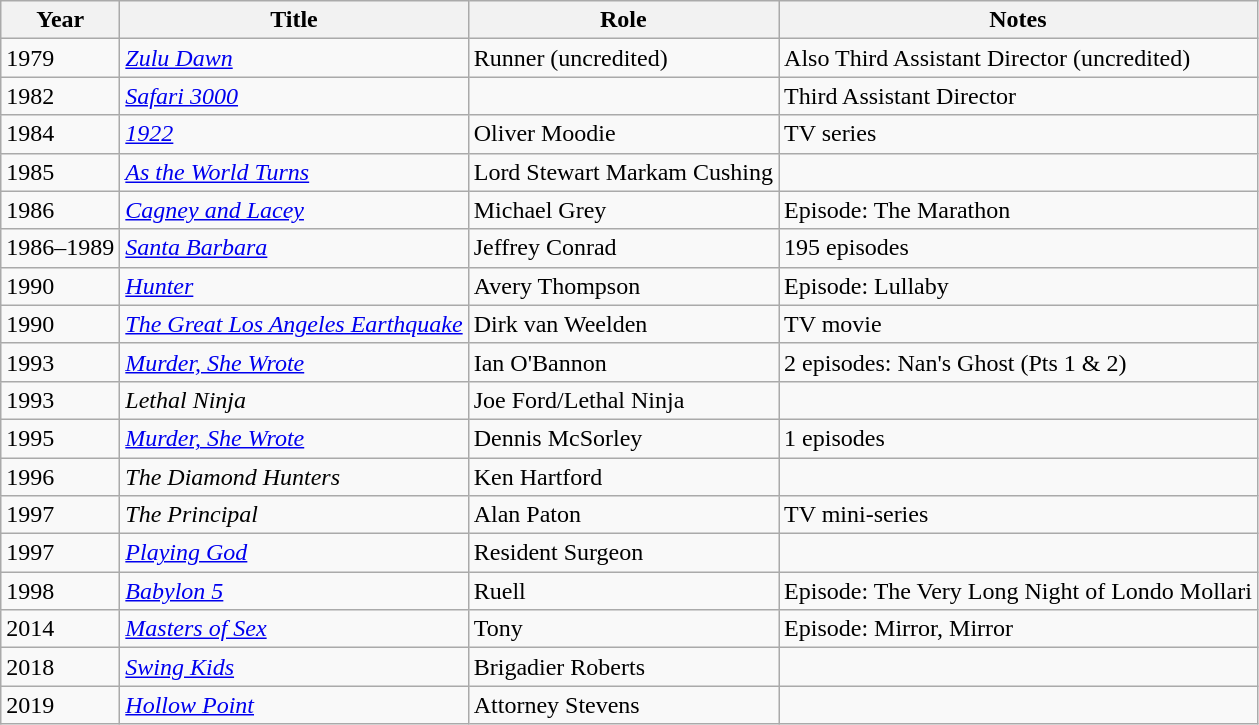<table class="wikitable sortable">
<tr>
<th>Year</th>
<th>Title</th>
<th>Role</th>
<th class="unsortable">Notes</th>
</tr>
<tr>
<td>1979</td>
<td><em><a href='#'>Zulu Dawn</a></em></td>
<td>Runner (uncredited)</td>
<td>Also Third Assistant Director (uncredited)</td>
</tr>
<tr>
<td>1982</td>
<td><em><a href='#'>Safari 3000</a></em></td>
<td></td>
<td>Third Assistant Director</td>
</tr>
<tr>
<td>1984</td>
<td><em><a href='#'>1922</a></em></td>
<td>Oliver Moodie</td>
<td>TV series</td>
</tr>
<tr>
<td>1985</td>
<td><em><a href='#'>As the World Turns</a></em></td>
<td>Lord Stewart Markam Cushing</td>
<td></td>
</tr>
<tr>
<td>1986</td>
<td><em><a href='#'>Cagney and Lacey</a></em></td>
<td>Michael Grey</td>
<td>Episode: The Marathon</td>
</tr>
<tr>
<td>1986–1989</td>
<td><em><a href='#'>Santa Barbara</a></em></td>
<td>Jeffrey Conrad</td>
<td>195 episodes</td>
</tr>
<tr>
<td>1990</td>
<td><em><a href='#'>Hunter</a></em></td>
<td>Avery Thompson</td>
<td>Episode: Lullaby</td>
</tr>
<tr>
<td>1990</td>
<td><em><a href='#'>The Great Los Angeles Earthquake</a></em></td>
<td>Dirk van Weelden</td>
<td>TV movie</td>
</tr>
<tr>
<td>1993</td>
<td><em><a href='#'>Murder, She Wrote</a></em></td>
<td>Ian O'Bannon</td>
<td>2 episodes: Nan's Ghost (Pts 1 & 2)</td>
</tr>
<tr>
<td>1993</td>
<td><em>Lethal Ninja</em></td>
<td>Joe Ford/Lethal Ninja</td>
<td></td>
</tr>
<tr>
<td>1995</td>
<td><em><a href='#'>Murder, She Wrote</a></em></td>
<td>Dennis McSorley</td>
<td>1 episodes</td>
</tr>
<tr>
<td>1996</td>
<td><em>The Diamond Hunters</em></td>
<td>Ken Hartford</td>
<td></td>
</tr>
<tr>
<td>1997</td>
<td><em>The Principal</em></td>
<td>Alan Paton</td>
<td>TV mini-series</td>
</tr>
<tr>
<td>1997</td>
<td><em><a href='#'>Playing God</a></em></td>
<td>Resident Surgeon</td>
<td></td>
</tr>
<tr>
<td>1998</td>
<td><em><a href='#'>Babylon 5</a></em></td>
<td>Ruell</td>
<td>Episode: The Very Long Night of Londo Mollari</td>
</tr>
<tr>
<td>2014</td>
<td><em><a href='#'>Masters of Sex</a></em></td>
<td>Tony</td>
<td>Episode: Mirror, Mirror</td>
</tr>
<tr>
<td>2018</td>
<td><em><a href='#'>Swing Kids</a></em></td>
<td>Brigadier Roberts</td>
<td></td>
</tr>
<tr>
<td>2019</td>
<td><em><a href='#'>Hollow Point</a></em></td>
<td>Attorney Stevens</td>
<td></td>
</tr>
</table>
